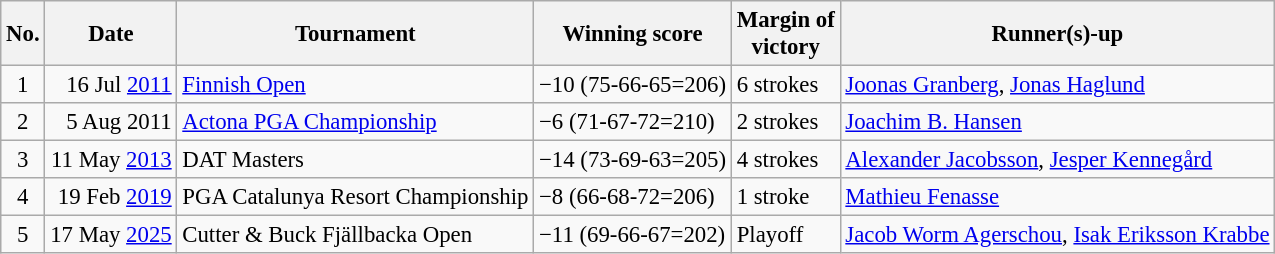<table class="wikitable" style="font-size:95%;">
<tr>
<th>No.</th>
<th>Date</th>
<th>Tournament</th>
<th>Winning score</th>
<th>Margin of<br>victory</th>
<th>Runner(s)-up</th>
</tr>
<tr>
<td align=center>1</td>
<td align=right>16 Jul <a href='#'>2011</a></td>
<td><a href='#'>Finnish Open</a></td>
<td>−10 (75-66-65=206)</td>
<td>6 strokes</td>
<td> <a href='#'>Joonas Granberg</a>,  <a href='#'>Jonas Haglund</a></td>
</tr>
<tr>
<td align=center>2</td>
<td align=right>5 Aug 2011</td>
<td><a href='#'>Actona PGA Championship</a></td>
<td>−6 (71-67-72=210)</td>
<td>2 strokes</td>
<td> <a href='#'>Joachim B. Hansen</a></td>
</tr>
<tr>
<td align=center>3</td>
<td align=right>11 May <a href='#'>2013</a></td>
<td>DAT Masters</td>
<td>−14 (73-69-63=205)</td>
<td>4 strokes</td>
<td> <a href='#'>Alexander Jacobsson</a>,  <a href='#'>Jesper Kennegård</a></td>
</tr>
<tr>
<td align=center>4</td>
<td align=right>19 Feb <a href='#'>2019</a></td>
<td>PGA Catalunya Resort Championship</td>
<td>−8 (66-68-72=206)</td>
<td>1 stroke</td>
<td> <a href='#'>Mathieu Fenasse</a></td>
</tr>
<tr>
<td align=center>5</td>
<td align=right>17 May <a href='#'>2025</a></td>
<td>Cutter & Buck Fjällbacka Open</td>
<td>−11 (69-66-67=202)</td>
<td>Playoff</td>
<td> <a href='#'>Jacob Worm Agerschou</a>,  <a href='#'>Isak Eriksson Krabbe</a></td>
</tr>
</table>
